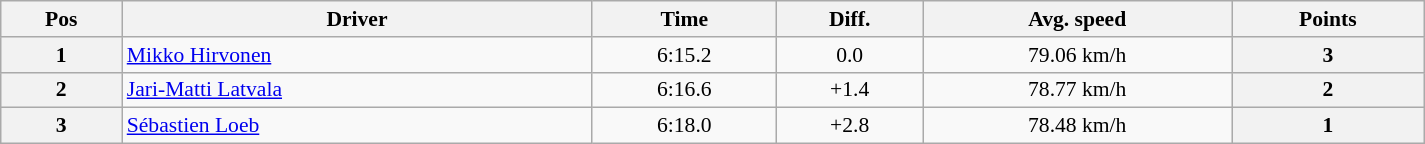<table class="wikitable" width=80% style="text-align: center; font-size: 90%; max-width: 950px;">
<tr>
<th>Pos</th>
<th>Driver</th>
<th>Time</th>
<th>Diff.</th>
<th>Avg. speed</th>
<th>Points</th>
</tr>
<tr>
<th>1</th>
<td align="left"> <a href='#'>Mikko Hirvonen</a></td>
<td>6:15.2</td>
<td>0.0</td>
<td>79.06 km/h</td>
<th>3</th>
</tr>
<tr>
<th>2</th>
<td align="left"> <a href='#'>Jari-Matti Latvala</a></td>
<td>6:16.6</td>
<td>+1.4</td>
<td>78.77 km/h</td>
<th>2</th>
</tr>
<tr>
<th>3</th>
<td align="left"> <a href='#'>Sébastien Loeb</a></td>
<td>6:18.0</td>
<td>+2.8</td>
<td>78.48 km/h</td>
<th>1</th>
</tr>
</table>
